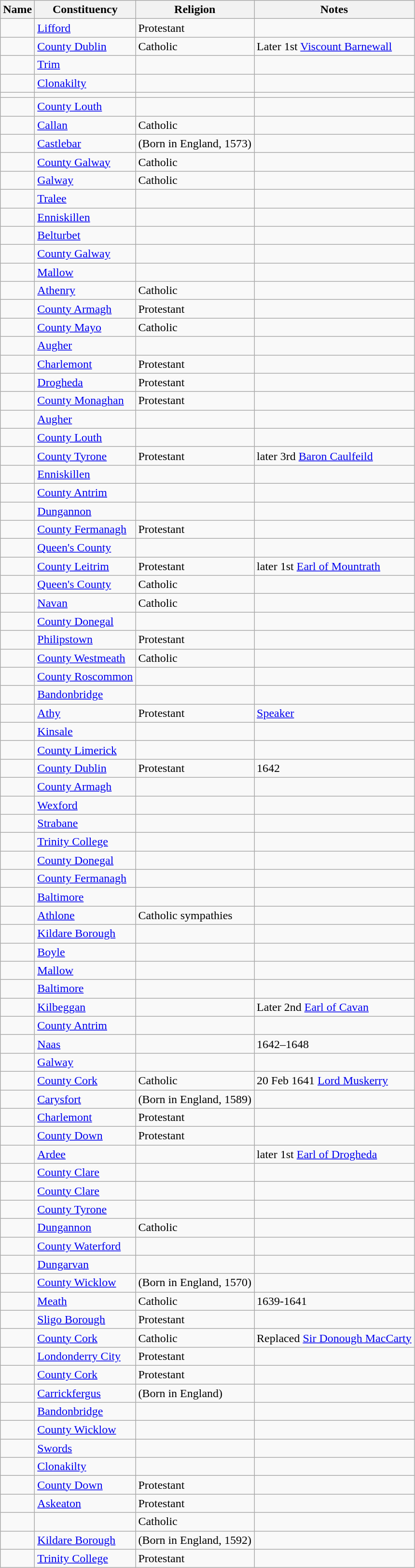<table class="wikitable sortable">
<tr>
<th>Name</th>
<th>Constituency</th>
<th>Religion</th>
<th>Notes</th>
</tr>
<tr>
<td></td>
<td><a href='#'>Lifford</a></td>
<td>Protestant</td>
<td></td>
</tr>
<tr>
<td></td>
<td><a href='#'>County Dublin</a></td>
<td>Catholic</td>
<td>Later 1st <a href='#'>Viscount Barnewall</a></td>
</tr>
<tr>
<td></td>
<td><a href='#'>Trim</a></td>
<td></td>
<td></td>
</tr>
<tr>
<td></td>
<td><a href='#'>Clonakilty</a></td>
<td></td>
<td></td>
</tr>
<tr>
<td></td>
<td></td>
<td></td>
<td></td>
</tr>
<tr>
<td></td>
<td><a href='#'>County Louth</a></td>
<td></td>
<td></td>
</tr>
<tr>
<td></td>
<td><a href='#'>Callan</a></td>
<td>Catholic</td>
<td></td>
</tr>
<tr>
<td></td>
<td><a href='#'>Castlebar</a></td>
<td>(Born in England, 1573)</td>
<td></td>
</tr>
<tr>
<td></td>
<td><a href='#'>County Galway</a></td>
<td>Catholic</td>
<td></td>
</tr>
<tr>
<td></td>
<td><a href='#'>Galway</a></td>
<td>Catholic</td>
<td></td>
</tr>
<tr>
<td></td>
<td><a href='#'>Tralee</a></td>
<td></td>
<td></td>
</tr>
<tr>
<td></td>
<td><a href='#'>Enniskillen</a></td>
<td></td>
<td></td>
</tr>
<tr>
<td></td>
<td><a href='#'>Belturbet</a></td>
<td></td>
<td></td>
</tr>
<tr>
<td></td>
<td><a href='#'>County Galway</a></td>
<td></td>
<td></td>
</tr>
<tr>
<td></td>
<td><a href='#'>Mallow</a></td>
<td></td>
<td></td>
</tr>
<tr>
<td></td>
<td><a href='#'>Athenry</a></td>
<td>Catholic</td>
<td></td>
</tr>
<tr>
<td></td>
<td><a href='#'>County Armagh</a></td>
<td>Protestant</td>
<td></td>
</tr>
<tr>
<td></td>
<td><a href='#'>County Mayo</a></td>
<td>Catholic</td>
<td></td>
</tr>
<tr>
<td></td>
<td><a href='#'>Augher</a></td>
<td></td>
<td></td>
</tr>
<tr>
<td></td>
<td><a href='#'>Charlemont</a></td>
<td>Protestant</td>
<td></td>
</tr>
<tr>
<td></td>
<td><a href='#'>Drogheda</a></td>
<td>Protestant</td>
<td></td>
</tr>
<tr>
<td></td>
<td><a href='#'>County Monaghan</a></td>
<td>Protestant</td>
<td></td>
</tr>
<tr>
<td></td>
<td><a href='#'>Augher</a></td>
<td></td>
<td></td>
</tr>
<tr>
<td></td>
<td><a href='#'>County Louth</a></td>
<td></td>
<td></td>
</tr>
<tr>
<td></td>
<td><a href='#'>County Tyrone</a></td>
<td>Protestant</td>
<td>later 3rd <a href='#'>Baron Caulfeild</a></td>
</tr>
<tr>
<td></td>
<td><a href='#'>Enniskillen</a></td>
<td></td>
<td></td>
</tr>
<tr>
<td></td>
<td><a href='#'>County Antrim</a></td>
<td></td>
<td></td>
</tr>
<tr>
<td></td>
<td><a href='#'>Dungannon</a></td>
<td></td>
<td></td>
</tr>
<tr>
<td></td>
<td><a href='#'>County Fermanagh</a></td>
<td>Protestant</td>
<td></td>
</tr>
<tr>
<td></td>
<td><a href='#'>Queen's County</a></td>
<td></td>
<td></td>
</tr>
<tr>
<td></td>
<td><a href='#'>County Leitrim</a></td>
<td>Protestant</td>
<td>later 1st <a href='#'>Earl of Mountrath</a></td>
</tr>
<tr>
<td></td>
<td><a href='#'>Queen's County</a></td>
<td>Catholic</td>
<td></td>
</tr>
<tr>
<td></td>
<td><a href='#'>Navan</a></td>
<td>Catholic</td>
<td></td>
</tr>
<tr>
<td></td>
<td><a href='#'>County Donegal</a></td>
<td></td>
<td></td>
</tr>
<tr>
<td></td>
<td><a href='#'>Philipstown</a></td>
<td>Protestant</td>
<td></td>
</tr>
<tr>
<td></td>
<td><a href='#'>County Westmeath</a></td>
<td>Catholic</td>
<td></td>
</tr>
<tr>
<td></td>
<td><a href='#'>County Roscommon</a></td>
<td></td>
<td></td>
</tr>
<tr>
<td></td>
<td><a href='#'>Bandonbridge</a></td>
<td></td>
<td></td>
</tr>
<tr>
<td></td>
<td><a href='#'>Athy</a></td>
<td>Protestant</td>
<td><a href='#'>Speaker</a></td>
</tr>
<tr>
<td></td>
<td><a href='#'>Kinsale</a></td>
<td></td>
<td></td>
</tr>
<tr>
<td></td>
<td><a href='#'>County Limerick</a></td>
<td></td>
<td></td>
</tr>
<tr>
<td></td>
<td><a href='#'>County Dublin</a></td>
<td>Protestant</td>
<td>1642</td>
</tr>
<tr>
<td></td>
<td><a href='#'>County Armagh</a></td>
<td></td>
<td></td>
</tr>
<tr>
<td></td>
<td><a href='#'>Wexford</a></td>
<td></td>
<td></td>
</tr>
<tr>
<td></td>
<td><a href='#'>Strabane</a></td>
<td></td>
<td></td>
</tr>
<tr>
<td></td>
<td><a href='#'>Trinity College</a></td>
<td></td>
<td></td>
</tr>
<tr>
<td></td>
<td><a href='#'>County Donegal</a></td>
<td></td>
<td></td>
</tr>
<tr>
<td></td>
<td><a href='#'>County Fermanagh</a></td>
<td></td>
<td></td>
</tr>
<tr>
<td></td>
<td><a href='#'>Baltimore</a></td>
<td></td>
<td></td>
</tr>
<tr>
<td></td>
<td><a href='#'>Athlone</a></td>
<td>Catholic sympathies</td>
<td></td>
</tr>
<tr>
<td></td>
<td><a href='#'>Kildare Borough</a></td>
<td></td>
<td></td>
</tr>
<tr>
<td></td>
<td><a href='#'>Boyle</a></td>
<td></td>
<td></td>
</tr>
<tr>
<td></td>
<td><a href='#'>Mallow</a></td>
<td></td>
<td></td>
</tr>
<tr>
<td></td>
<td><a href='#'>Baltimore</a></td>
<td></td>
<td></td>
</tr>
<tr>
<td></td>
<td><a href='#'>Kilbeggan</a></td>
<td></td>
<td>Later 2nd <a href='#'>Earl of Cavan</a></td>
</tr>
<tr>
<td></td>
<td><a href='#'>County Antrim</a></td>
<td></td>
<td></td>
</tr>
<tr>
<td></td>
<td><a href='#'>Naas</a></td>
<td></td>
<td>1642–1648</td>
</tr>
<tr>
<td></td>
<td><a href='#'>Galway</a></td>
<td></td>
<td></td>
</tr>
<tr>
<td></td>
<td><a href='#'>County Cork</a></td>
<td>Catholic</td>
<td>20 Feb 1641 <a href='#'>Lord Muskerry</a></td>
</tr>
<tr>
<td></td>
<td><a href='#'>Carysfort</a></td>
<td>(Born in England, 1589)</td>
<td></td>
</tr>
<tr>
<td></td>
<td><a href='#'>Charlemont</a></td>
<td>Protestant</td>
<td></td>
</tr>
<tr>
<td></td>
<td><a href='#'>County Down</a></td>
<td>Protestant</td>
<td></td>
</tr>
<tr>
<td></td>
<td><a href='#'>Ardee</a></td>
<td></td>
<td>later 1st <a href='#'>Earl of Drogheda</a></td>
</tr>
<tr>
<td></td>
<td><a href='#'>County Clare</a></td>
<td></td>
<td></td>
</tr>
<tr>
<td></td>
<td><a href='#'>County Clare</a></td>
<td></td>
<td></td>
</tr>
<tr>
<td></td>
<td><a href='#'>County Tyrone</a></td>
<td></td>
<td></td>
</tr>
<tr>
<td></td>
<td><a href='#'>Dungannon</a></td>
<td>Catholic</td>
<td></td>
</tr>
<tr>
<td></td>
<td><a href='#'>County Waterford</a></td>
<td></td>
<td></td>
</tr>
<tr>
<td></td>
<td><a href='#'>Dungarvan</a></td>
<td></td>
<td></td>
</tr>
<tr>
<td></td>
<td><a href='#'>County Wicklow</a></td>
<td>(Born in England, 1570)</td>
<td></td>
</tr>
<tr>
<td></td>
<td><a href='#'>Meath</a></td>
<td>Catholic</td>
<td>1639-1641</td>
</tr>
<tr>
<td></td>
<td><a href='#'>Sligo Borough</a></td>
<td>Protestant</td>
<td></td>
</tr>
<tr>
<td></td>
<td><a href='#'>County Cork</a></td>
<td>Catholic</td>
<td>Replaced <a href='#'>Sir Donough MacCarty</a></td>
</tr>
<tr>
<td></td>
<td><a href='#'>Londonderry City</a></td>
<td>Protestant</td>
<td></td>
</tr>
<tr>
<td></td>
<td><a href='#'>County Cork</a></td>
<td>Protestant</td>
<td></td>
</tr>
<tr>
<td></td>
<td><a href='#'>Carrickfergus</a></td>
<td>(Born in England)</td>
<td></td>
</tr>
<tr>
<td></td>
<td><a href='#'>Bandonbridge</a></td>
<td></td>
<td></td>
</tr>
<tr>
<td></td>
<td><a href='#'>County Wicklow</a></td>
<td></td>
<td></td>
</tr>
<tr>
<td></td>
<td><a href='#'>Swords</a></td>
<td></td>
<td></td>
</tr>
<tr>
<td></td>
<td><a href='#'>Clonakilty</a></td>
<td></td>
<td></td>
</tr>
<tr>
<td></td>
<td><a href='#'>County Down</a></td>
<td>Protestant</td>
<td></td>
</tr>
<tr>
<td></td>
<td><a href='#'>Askeaton</a></td>
<td>Protestant</td>
<td></td>
</tr>
<tr>
<td></td>
<td></td>
<td>Catholic</td>
<td></td>
</tr>
<tr>
<td></td>
<td><a href='#'>Kildare Borough</a></td>
<td>(Born in England, 1592)</td>
<td></td>
</tr>
<tr>
<td></td>
<td><a href='#'>Trinity College</a></td>
<td>Protestant</td>
<td></td>
</tr>
</table>
